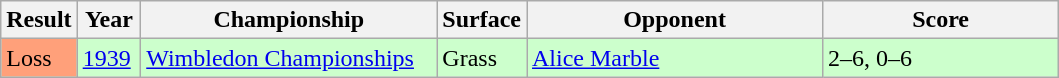<table class="sortable wikitable">
<tr>
<th style="width:40px">Result</th>
<th style="width:35px">Year</th>
<th style="width:190px">Championship</th>
<th style="width:50px">Surface</th>
<th style="width:190px">Opponent</th>
<th style="width:150px" class="unsortable">Score</th>
</tr>
<tr style="background:#ccffcc;">
<td style="background:#ffa07a;">Loss</td>
<td><a href='#'>1939</a></td>
<td><a href='#'>Wimbledon Championships</a></td>
<td>Grass</td>
<td> <a href='#'>Alice Marble</a></td>
<td>2–6, 0–6</td>
</tr>
</table>
